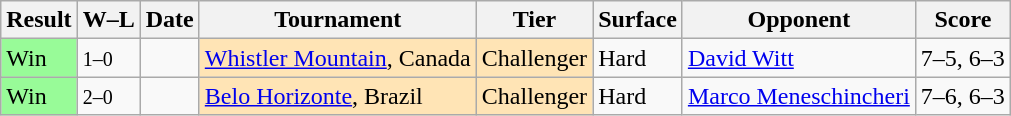<table class="sortable wikitable">
<tr>
<th>Result</th>
<th class="unsortable">W–L</th>
<th>Date</th>
<th>Tournament</th>
<th>Tier</th>
<th>Surface</th>
<th>Opponent</th>
<th class="unsortable">Score</th>
</tr>
<tr>
<td style="background:#98fb98;">Win</td>
<td><small>1–0</small></td>
<td></td>
<td style="background:moccasin;"><a href='#'>Whistler Mountain</a>, Canada</td>
<td style="background:moccasin;">Challenger</td>
<td>Hard</td>
<td> <a href='#'>David Witt</a></td>
<td>7–5, 6–3</td>
</tr>
<tr>
<td style="background:#98fb98;">Win</td>
<td><small>2–0</small></td>
<td></td>
<td style="background:moccasin;"><a href='#'>Belo Horizonte</a>, Brazil</td>
<td style="background:moccasin;">Challenger</td>
<td>Hard</td>
<td> <a href='#'>Marco Meneschincheri</a></td>
<td>7–6, 6–3</td>
</tr>
</table>
